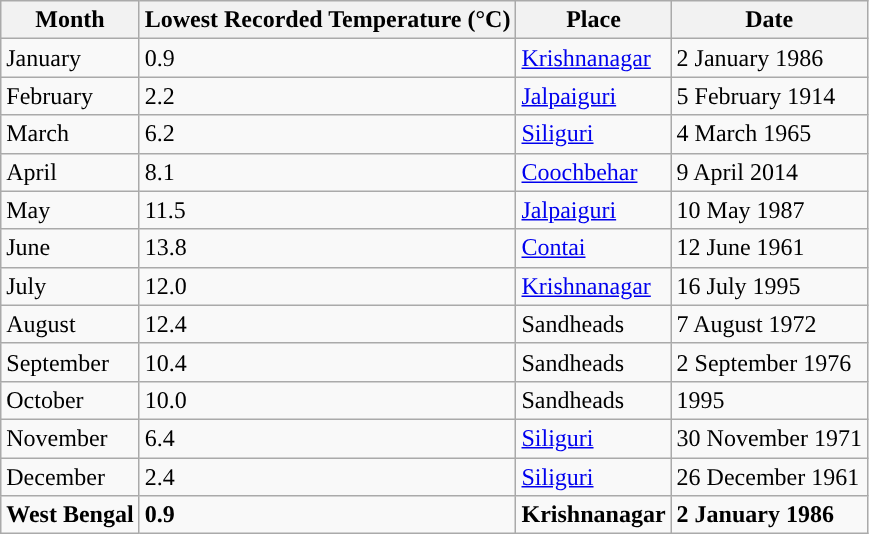<table class="wikitable">
<tr>
<th>Month</th>
<th>Lowest Recorded Temperature (°C)</th>
<th>Place</th>
<th>Date</th>
</tr>
<tr>
<td>January</td>
<td>0.9</td>
<td><a href='#'>Krishnanagar</a></td>
<td>2 January 1986</td>
</tr>
<tr>
<td>February</td>
<td>2.2</td>
<td><a href='#'>Jalpaiguri</a></td>
<td>5 February 1914</td>
</tr>
<tr>
<td>March</td>
<td>6.2</td>
<td><a href='#'>Siliguri</a></td>
<td>4 March 1965</td>
</tr>
<tr>
<td>April</td>
<td>8.1</td>
<td><a href='#'>Coochbehar</a></td>
<td>9 April 2014</td>
</tr>
<tr>
<td>May</td>
<td>11.5</td>
<td><a href='#'>Jalpaiguri</a></td>
<td>10 May 1987</td>
</tr>
<tr>
<td>June</td>
<td>13.8</td>
<td><a href='#'>Contai</a></td>
<td>12 June 1961</td>
</tr>
<tr>
<td>July</td>
<td>12.0</td>
<td><a href='#'>Krishnanagar</a></td>
<td>16 July 1995</td>
</tr>
<tr>
<td>August</td>
<td>12.4</td>
<td>Sandheads</td>
<td>7 August 1972</td>
</tr>
<tr>
<td>September</td>
<td>10.4</td>
<td>Sandheads</td>
<td>2 September 1976</td>
</tr>
<tr>
<td>October</td>
<td>10.0</td>
<td>Sandheads</td>
<td>1995</td>
</tr>
<tr>
<td>November</td>
<td>6.4</td>
<td><a href='#'>Siliguri</a></td>
<td>30 November 1971</td>
</tr>
<tr>
<td>December</td>
<td>2.4</td>
<td><a href='#'>Siliguri</a></td>
<td>26 December 1961</td>
</tr>
<tr>
<td><strong>West Bengal</strong></td>
<td><strong>0.9</strong></td>
<td><strong>Krishnanagar</strong></td>
<td><strong>2 January 1986</strong></td>
</tr>
</table>
